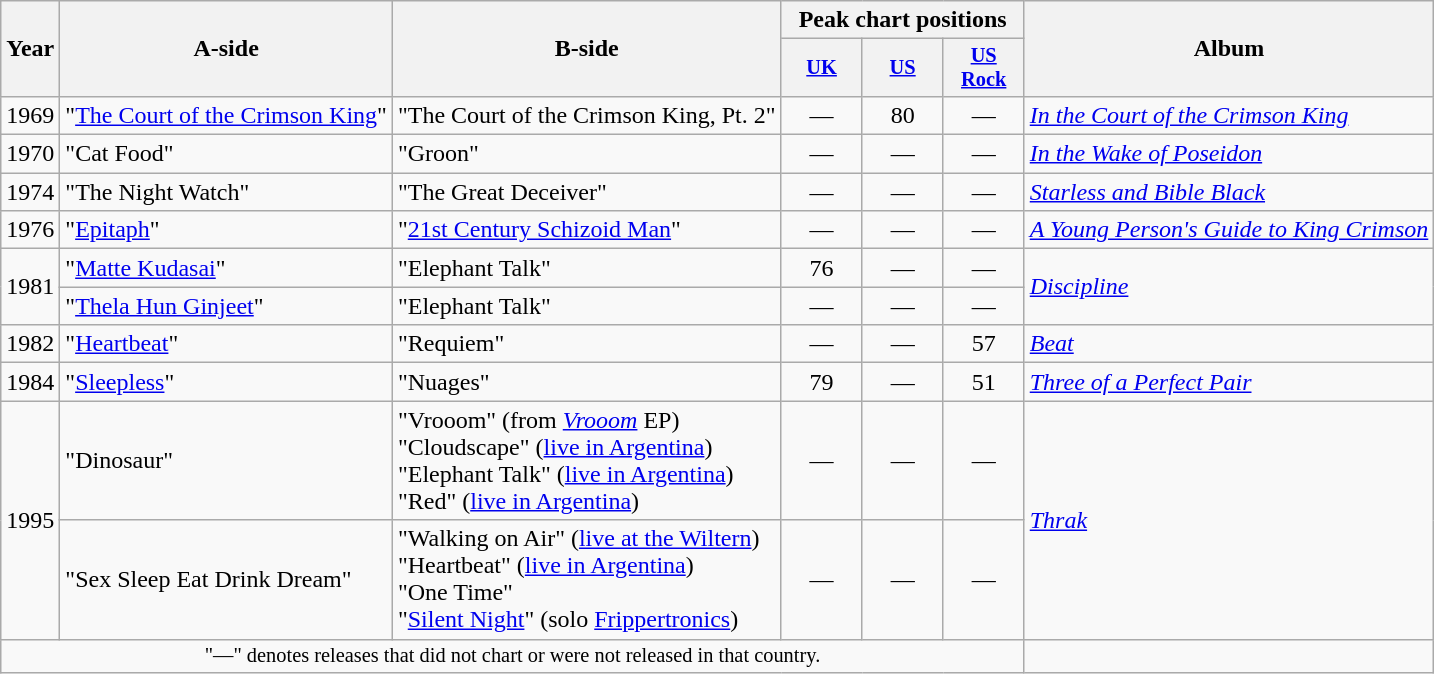<table class="wikitable" style="text-align: center">
<tr>
<th rowspan="2">Year</th>
<th rowspan="2">A-side</th>
<th rowspan="2">B-side</th>
<th colspan="3">Peak chart positions</th>
<th rowspan="2">Album</th>
</tr>
<tr>
<th style="width: 3.5em; font-size: 85%"><a href='#'>UK</a><br></th>
<th style="width: 3.5em; font-size: 85%"><a href='#'>US</a><br></th>
<th style="width: 3.5em; font-size: 85%"><a href='#'>US<br>Rock</a><br></th>
</tr>
<tr>
<td>1969</td>
<td align="left">"<a href='#'>The Court of the Crimson King</a>"</td>
<td align="left">"The Court of the Crimson King, Pt. 2"</td>
<td>—</td>
<td>80</td>
<td>—</td>
<td align="left"><em><a href='#'>In the Court of the Crimson King</a></em></td>
</tr>
<tr>
<td>1970</td>
<td align="left">"Cat Food"</td>
<td align="left">"Groon"</td>
<td>—</td>
<td>—</td>
<td>—</td>
<td align="left"><em><a href='#'>In the Wake of Poseidon</a></em></td>
</tr>
<tr>
<td>1974</td>
<td align="left">"The Night Watch"</td>
<td align="left">"The Great Deceiver"</td>
<td>—</td>
<td>—</td>
<td>—</td>
<td align="left"><em><a href='#'>Starless and Bible Black</a></em></td>
</tr>
<tr>
<td>1976</td>
<td align="left">"<a href='#'>Epitaph</a>"</td>
<td align="left">"<a href='#'>21st Century Schizoid Man</a>"</td>
<td>—</td>
<td>—</td>
<td>—</td>
<td align="left"><em><a href='#'>A Young Person's Guide to King Crimson</a></em></td>
</tr>
<tr>
<td rowspan="2">1981</td>
<td align="left">"<a href='#'>Matte Kudasai</a>"</td>
<td align="left">"Elephant Talk"</td>
<td>76</td>
<td>—</td>
<td>—</td>
<td rowspan="2" align="left"><em><a href='#'>Discipline</a></em></td>
</tr>
<tr>
<td align="left">"<a href='#'>Thela Hun Ginjeet</a>"</td>
<td align="left">"Elephant Talk"</td>
<td>—</td>
<td>—</td>
<td>—</td>
</tr>
<tr>
<td>1982</td>
<td align="left">"<a href='#'>Heartbeat</a>"</td>
<td align="left">"Requiem"</td>
<td>—</td>
<td>—</td>
<td>57</td>
<td align="left"><em><a href='#'>Beat</a></em></td>
</tr>
<tr>
<td>1984</td>
<td align="left">"<a href='#'>Sleepless</a>"</td>
<td align="left">"Nuages"</td>
<td>79</td>
<td>—</td>
<td>51</td>
<td align="left"><em><a href='#'>Three of a Perfect Pair</a></em></td>
</tr>
<tr>
<td rowspan="2">1995</td>
<td align="left">"Dinosaur"</td>
<td align="left">"Vrooom" (from <em><a href='#'>Vrooom</a></em> EP)<br>"Cloudscape" (<a href='#'>live in Argentina</a>)<br>"Elephant Talk" (<a href='#'>live in Argentina</a>)<br>"Red" (<a href='#'>live in Argentina</a>)</td>
<td>—</td>
<td>—</td>
<td>—</td>
<td rowspan="2" align="left"><em><a href='#'>Thrak</a></em></td>
</tr>
<tr>
<td align="left">"Sex Sleep Eat Drink Dream"</td>
<td align="left">"Walking on Air" (<a href='#'>live at the Wiltern</a>)<br>"Heartbeat" (<a href='#'>live in Argentina</a>)<br>"One Time"<br>"<a href='#'>Silent Night</a>" (solo <a href='#'>Frippertronics</a>)</td>
<td>—</td>
<td>—</td>
<td>—</td>
</tr>
<tr>
<td colspan="6" style="font-size: 85%">"—" denotes releases that did not chart or were not released in that country.</td>
</tr>
</table>
